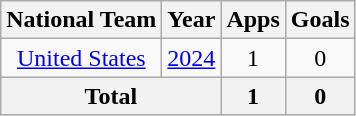<table class="wikitable" style="text-align:center">
<tr>
<th>National Team</th>
<th>Year</th>
<th>Apps</th>
<th>Goals</th>
</tr>
<tr>
<td><a href='#'>United States</a></td>
<td><a href='#'>2024</a></td>
<td>1</td>
<td>0</td>
</tr>
<tr>
<th colspan=2>Total</th>
<th>1</th>
<th>0</th>
</tr>
</table>
